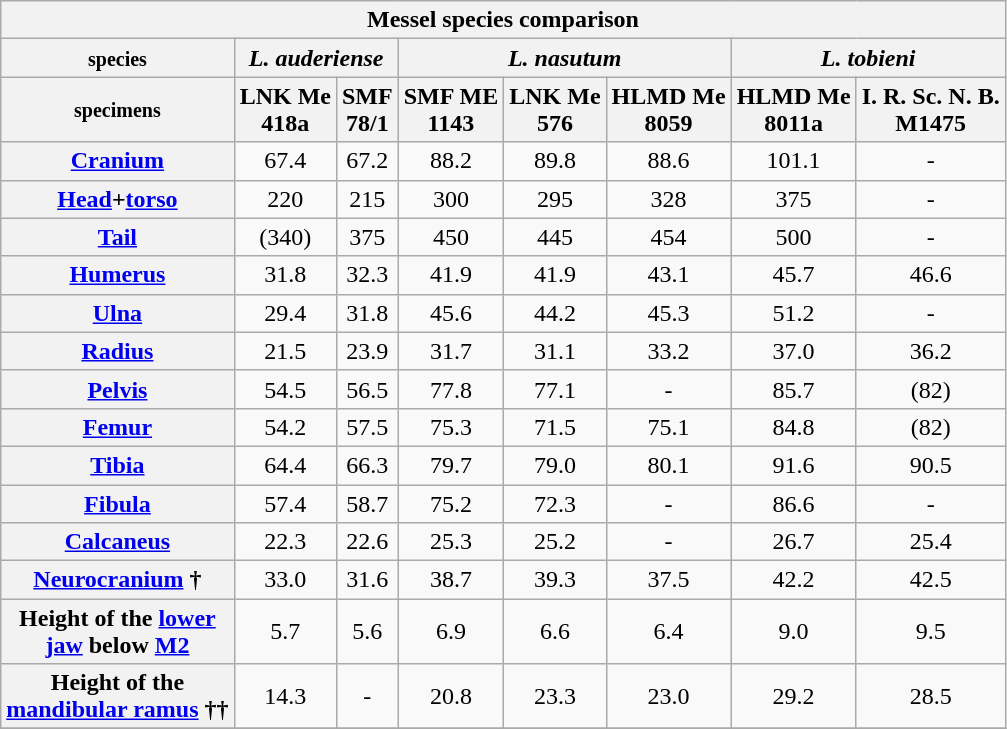<table class="wikitable">
<tr>
<th colspan="8">Messel species comparison</th>
</tr>
<tr>
<th colspan="1"><small>species</small></th>
<th colspan="2"><em>L. auderiense</em></th>
<th colspan="3"><em>L. nasutum</em></th>
<th colspan="2"><em>L. tobieni</em></th>
</tr>
<tr>
<th colspan="1"><small>specimens</small></th>
<th colspan="1">LNK Me <br>418a</th>
<th colspan="1">SMF <br>78/1</th>
<th colspan="1">SMF ME <br>1143</th>
<th colspan="1">LNK Me <br>576</th>
<th colspan="1">HLMD Me <br>8059</th>
<th colspan="1">HLMD Me <br>8011a</th>
<th colspan="1">I. R. Sc. N. B. <br>M1475</th>
</tr>
<tr>
<th colspan="1"><a href='#'>Cranium</a></th>
<td align="center">67.4</td>
<td align="center">67.2</td>
<td align="center">88.2</td>
<td align="center">89.8</td>
<td align="center">88.6</td>
<td align="center">101.1</td>
<td align="center">-</td>
</tr>
<tr>
<th colspan="1"><a href='#'>Head</a>+<a href='#'>torso</a></th>
<td align="center">220</td>
<td align="center">215</td>
<td align="center">300</td>
<td align="center">295</td>
<td align="center">328</td>
<td align="center">375</td>
<td align="center">-</td>
</tr>
<tr>
<th colspan="1"><a href='#'>Tail</a></th>
<td align="center">(340)</td>
<td align="center">375</td>
<td align="center">450</td>
<td align="center">445</td>
<td align="center">454</td>
<td align="center">500</td>
<td align="center">-</td>
</tr>
<tr>
<th colspan="1"><a href='#'>Humerus</a></th>
<td align="center">31.8</td>
<td align="center">32.3</td>
<td align="center">41.9</td>
<td align="center">41.9</td>
<td align="center">43.1</td>
<td align="center">45.7</td>
<td align="center">46.6</td>
</tr>
<tr>
<th colspan="1"><a href='#'>Ulna</a></th>
<td align="center">29.4</td>
<td align="center">31.8</td>
<td align="center">45.6</td>
<td align="center">44.2</td>
<td align="center">45.3</td>
<td align="center">51.2</td>
<td align="center">-</td>
</tr>
<tr>
<th colspan="1"><a href='#'>Radius</a></th>
<td align="center">21.5</td>
<td align="center">23.9</td>
<td align="center">31.7</td>
<td align="center">31.1</td>
<td align="center">33.2</td>
<td align="center">37.0</td>
<td align="center">36.2</td>
</tr>
<tr>
<th colspan="1"><a href='#'>Pelvis</a></th>
<td align="center">54.5</td>
<td align="center">56.5</td>
<td align="center">77.8</td>
<td align="center">77.1</td>
<td align="center">-</td>
<td align="center">85.7</td>
<td align="center">(82)</td>
</tr>
<tr>
<th colspan="1"><a href='#'>Femur</a></th>
<td align="center">54.2</td>
<td align="center">57.5</td>
<td align="center">75.3</td>
<td align="center">71.5</td>
<td align="center">75.1</td>
<td align="center">84.8</td>
<td align="center">(82)</td>
</tr>
<tr>
<th colspan="1"><a href='#'>Tibia</a></th>
<td align="center">64.4</td>
<td align="center">66.3</td>
<td align="center">79.7</td>
<td align="center">79.0</td>
<td align="center">80.1</td>
<td align="center">91.6</td>
<td align="center">90.5</td>
</tr>
<tr>
<th colspan="1"><a href='#'>Fibula</a></th>
<td align="center">57.4</td>
<td align="center">58.7</td>
<td align="center">75.2</td>
<td align="center">72.3</td>
<td align="center">-</td>
<td align="center">86.6</td>
<td align="center">-</td>
</tr>
<tr>
<th colspan="1"><a href='#'>Calcaneus</a></th>
<td align="center">22.3</td>
<td align="center">22.6</td>
<td align="center">25.3</td>
<td align="center">25.2</td>
<td align="center">-</td>
<td align="center">26.7</td>
<td align="center">25.4</td>
</tr>
<tr>
<th colspan="1"><a href='#'>Neurocranium</a> †</th>
<td align="center">33.0</td>
<td align="center">31.6</td>
<td align="center">38.7</td>
<td align="center">39.3</td>
<td align="center">37.5</td>
<td align="center">42.2</td>
<td align="center">42.5</td>
</tr>
<tr>
<th colspan="1">Height of the <a href='#'>lower</a> <br><a href='#'>jaw</a> below <a href='#'>M2</a></th>
<td align="center">5.7</td>
<td align="center">5.6</td>
<td align="center">6.9</td>
<td align="center">6.6</td>
<td align="center">6.4</td>
<td align="center">9.0</td>
<td align="center">9.5</td>
</tr>
<tr>
<th colspan="1">Height of the <br><a href='#'>mandibular ramus</a> ††</th>
<td align="center">14.3</td>
<td align="center">-</td>
<td align="center">20.8</td>
<td align="center">23.3</td>
<td align="center">23.0</td>
<td align="center">29.2</td>
<td align="center">28.5</td>
</tr>
<tr>
</tr>
</table>
